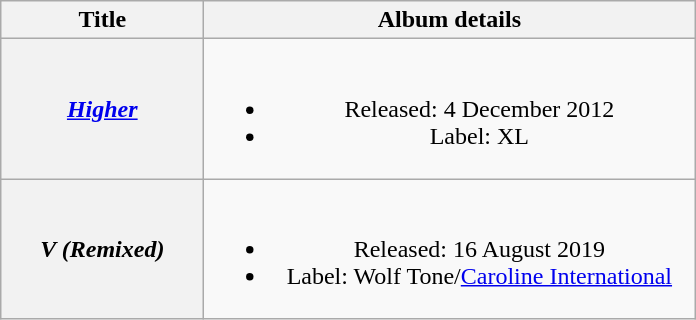<table class="wikitable plainrowheaders" style="text-align:center;">
<tr>
<th scope="col" rowspan="1" style="width:8em;">Title</th>
<th scope="col" rowspan="1" style="width:20em;">Album details</th>
</tr>
<tr>
<th scope="row"><em><a href='#'>Higher</a></em></th>
<td><br><ul><li>Released: 4 December 2012</li><li>Label: XL</li></ul></td>
</tr>
<tr>
<th scope="row"><em>V (Remixed)</em></th>
<td><br><ul><li>Released: 16 August 2019</li><li>Label: Wolf Tone/<a href='#'>Caroline International</a></li></ul></td>
</tr>
</table>
